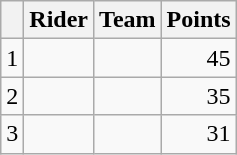<table class=wikitable>
<tr>
<th></th>
<th>Rider</th>
<th>Team</th>
<th>Points</th>
</tr>
<tr>
<td>1</td>
<td> </td>
<td></td>
<td align=right>45</td>
</tr>
<tr>
<td>2</td>
<td></td>
<td></td>
<td align=right>35</td>
</tr>
<tr>
<td>3</td>
<td></td>
<td></td>
<td align=right>31</td>
</tr>
</table>
